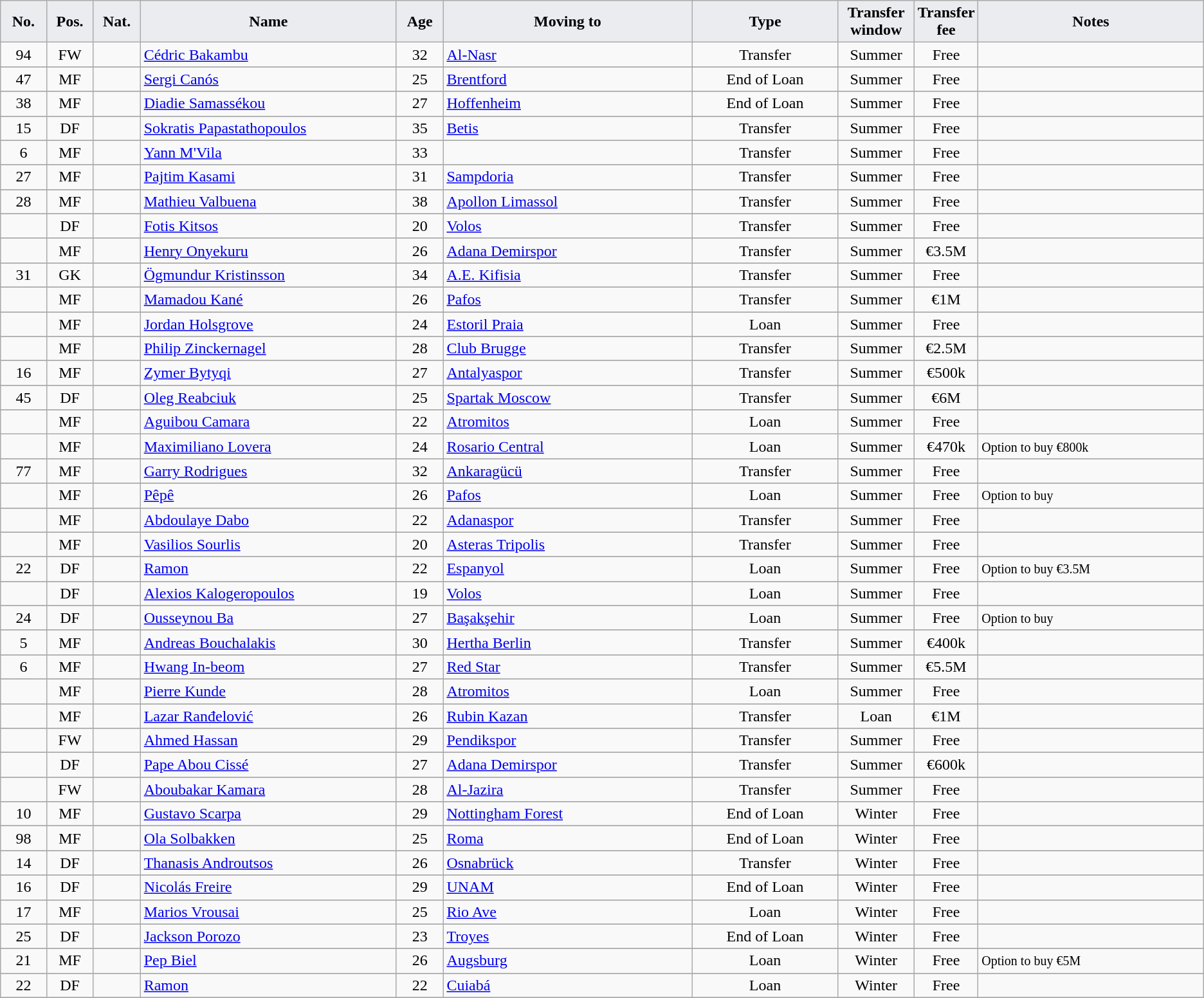<table class="wikitable" style="text-align:center">
<tr>
<th style="background:#eaecf0; color:#000000; width:45px;">Νο.</th>
<th style="background:#eaecf0; color:#000000; width:45px;">Pos.</th>
<th style="background:#eaecf0; color:#000000; width:45px;">Nat.</th>
<th style="background:#eaecf0; color:#000000; width:300px;">Name</th>
<th style="background:#eaecf0; color:#000000; width:45px;">Age</th>
<th style="background:#eaecf0; color:#000000; width:300px;">Moving to</th>
<th style="background:#eaecf0; color:#000000; width:170px;">Type</th>
<th style="background:#eaecf0; color:#000000; width:75px;">Transfer window</th>
<th style="background:#eaecf0; color:#000000; width:55px;">Transfer fee</th>
<th style="background:#eaecf0; color:#000000; width:280px;">Notes</th>
</tr>
<tr>
<td>94</td>
<td>FW</td>
<td></td>
<td style="text-align:left;"><a href='#'>Cédric Bakambu</a></td>
<td>32</td>
<td style="text-align:left;"> <a href='#'>Al-Nasr</a></td>
<td>Transfer</td>
<td>Summer</td>
<td>Free</td>
<td style="text-align:left;"></td>
</tr>
<tr>
</tr>
<tr>
<td>47</td>
<td>MF</td>
<td></td>
<td style="text-align:left;"><a href='#'>Sergi Canós</a></td>
<td>25</td>
<td style="text-align:left;"> <a href='#'>Brentford</a></td>
<td>End of Loan</td>
<td>Summer</td>
<td>Free</td>
<td style="text-align:left;"></td>
</tr>
<tr>
</tr>
<tr>
<td>38</td>
<td>MF</td>
<td></td>
<td style="text-align:left;"><a href='#'>Diadie Samassékou</a></td>
<td>27</td>
<td style="text-align:left;"> <a href='#'>Hoffenheim</a></td>
<td>End of Loan</td>
<td>Summer</td>
<td>Free</td>
<td style="text-align:left;"></td>
</tr>
<tr>
</tr>
<tr>
<td>15</td>
<td>DF</td>
<td></td>
<td style="text-align:left;"><a href='#'>Sokratis Papastathopoulos</a></td>
<td>35</td>
<td style="text-align:left;"> <a href='#'>Betis</a></td>
<td>Transfer</td>
<td>Summer</td>
<td>Free</td>
<td style="text-align:left;"></td>
</tr>
<tr>
</tr>
<tr>
<td>6</td>
<td>MF</td>
<td></td>
<td style="text-align:left;"><a href='#'>Yann M'Vila</a></td>
<td>33</td>
<td style="text-align:left;"></td>
<td>Transfer</td>
<td>Summer</td>
<td>Free</td>
<td style="text-align:left;"></td>
</tr>
<tr>
</tr>
<tr>
<td>27</td>
<td>MF</td>
<td></td>
<td style="text-align:left;"><a href='#'>Pajtim Kasami</a></td>
<td>31</td>
<td style="text-align:left;"> <a href='#'>Sampdoria</a></td>
<td>Transfer</td>
<td>Summer</td>
<td>Free</td>
<td style="text-align:left;"></td>
</tr>
<tr>
</tr>
<tr>
<td>28</td>
<td>MF</td>
<td></td>
<td style="text-align:left;"><a href='#'>Mathieu Valbuena</a></td>
<td>38</td>
<td style="text-align:left;"> <a href='#'>Apollon Limassol</a></td>
<td>Transfer</td>
<td>Summer</td>
<td>Free</td>
<td style="text-align:left;"></td>
</tr>
<tr>
</tr>
<tr>
<td></td>
<td>DF</td>
<td></td>
<td style="text-align:left;"><a href='#'>Fotis Kitsos</a></td>
<td>20</td>
<td style="text-align:left;"> <a href='#'>Volos</a></td>
<td>Transfer</td>
<td>Summer</td>
<td>Free</td>
<td style="text-align:left;"></td>
</tr>
<tr>
</tr>
<tr>
<td></td>
<td>MF</td>
<td></td>
<td style="text-align:left;"><a href='#'>Henry Onyekuru</a></td>
<td>26</td>
<td style="text-align:left;"> <a href='#'>Adana Demirspor</a></td>
<td>Transfer</td>
<td>Summer</td>
<td>€3.5M</td>
<td style="text-align:left;"></td>
</tr>
<tr>
</tr>
<tr>
<td>31</td>
<td>GK</td>
<td></td>
<td style="text-align:left;"><a href='#'>Ögmundur Kristinsson</a></td>
<td>34</td>
<td style="text-align:left;"> <a href='#'>A.E. Kifisia</a></td>
<td>Transfer</td>
<td>Summer</td>
<td>Free</td>
<td style="text-align:left;"></td>
</tr>
<tr>
</tr>
<tr>
<td></td>
<td>MF</td>
<td></td>
<td style="text-align:left;"><a href='#'>Mamadou Kané</a></td>
<td>26</td>
<td style="text-align:left;"> <a href='#'>Pafos</a></td>
<td>Transfer</td>
<td>Summer</td>
<td>€1M</td>
<td style="text-align:left;"></td>
</tr>
<tr>
</tr>
<tr>
<td></td>
<td>MF</td>
<td></td>
<td style="text-align:left;"><a href='#'>Jordan Holsgrove</a></td>
<td>24</td>
<td style="text-align:left;"> <a href='#'>Estoril Praia</a></td>
<td>Loan</td>
<td>Summer</td>
<td>Free</td>
<td style="text-align:left;"></td>
</tr>
<tr>
</tr>
<tr>
<td></td>
<td>MF</td>
<td></td>
<td style="text-align:left;"><a href='#'>Philip Zinckernagel</a></td>
<td>28</td>
<td style="text-align:left;"> <a href='#'>Club Brugge</a></td>
<td>Transfer</td>
<td>Summer</td>
<td>€2.5M</td>
<td style="text-align:left;"></td>
</tr>
<tr>
</tr>
<tr>
<td>16</td>
<td>MF</td>
<td></td>
<td style="text-align:left;"><a href='#'>Zymer Bytyqi</a></td>
<td>27</td>
<td style="text-align:left;"> <a href='#'>Antalyaspor</a></td>
<td>Transfer</td>
<td>Summer</td>
<td>€500k</td>
<td style="text-align:left;"></td>
</tr>
<tr>
</tr>
<tr>
<td>45</td>
<td>DF</td>
<td></td>
<td style="text-align:left;"><a href='#'>Oleg Reabciuk</a></td>
<td>25</td>
<td style="text-align:left;"> <a href='#'>Spartak Moscow</a></td>
<td>Transfer</td>
<td>Summer</td>
<td>€6M</td>
<td style="text-align:left;"></td>
</tr>
<tr>
</tr>
<tr>
<td></td>
<td>MF</td>
<td></td>
<td style="text-align:left;"><a href='#'>Aguibou Camara</a></td>
<td>22</td>
<td style="text-align:left;"> <a href='#'>Atromitos</a></td>
<td>Loan</td>
<td>Summer</td>
<td>Free</td>
<td style="text-align:left;"></td>
</tr>
<tr>
<td></td>
<td>MF</td>
<td></td>
<td style="text-align:left;"><a href='#'>Maximiliano Lovera</a></td>
<td>24</td>
<td style="text-align:left;"> <a href='#'>Rosario Central</a></td>
<td>Loan</td>
<td>Summer</td>
<td>€470k</td>
<td style="text-align:left;"><small>Option to buy €800k</small></td>
</tr>
<tr>
</tr>
<tr>
<td>77</td>
<td>MF</td>
<td></td>
<td style="text-align:left;"><a href='#'>Garry Rodrigues</a></td>
<td>32</td>
<td style="text-align:left;"> <a href='#'>Ankaragücü</a></td>
<td>Transfer</td>
<td>Summer</td>
<td>Free</td>
<td style="text-align:left;"></td>
</tr>
<tr>
</tr>
<tr>
<td></td>
<td>MF</td>
<td></td>
<td style="text-align:left;"><a href='#'>Pêpê</a></td>
<td>26</td>
<td style="text-align:left;"> <a href='#'>Pafos</a></td>
<td>Loan</td>
<td>Summer</td>
<td>Free</td>
<td style="text-align:left;"><small>Option to buy</small></td>
</tr>
<tr>
</tr>
<tr>
<td></td>
<td>MF</td>
<td></td>
<td style="text-align:left;"><a href='#'>Abdoulaye Dabo</a></td>
<td>22</td>
<td style="text-align:left;"> <a href='#'>Adanaspor</a></td>
<td>Transfer</td>
<td>Summer</td>
<td>Free</td>
<td style="text-align:left;"></td>
</tr>
<tr>
</tr>
<tr>
<td></td>
<td>MF</td>
<td></td>
<td style="text-align:left;"><a href='#'>Vasilios Sourlis</a></td>
<td>20</td>
<td style="text-align:left;"> <a href='#'>Asteras Tripolis</a></td>
<td>Transfer</td>
<td>Summer</td>
<td>Free</td>
<td style="text-align:left;"></td>
</tr>
<tr>
</tr>
<tr>
<td>22</td>
<td>DF</td>
<td></td>
<td style="text-align:left;"><a href='#'>Ramon</a></td>
<td>22</td>
<td style="text-align:left;"> <a href='#'>Espanyol</a></td>
<td>Loan</td>
<td>Summer</td>
<td>Free</td>
<td style="text-align:left;"><small>Option to buy €3.5M</small></td>
</tr>
<tr>
</tr>
<tr>
<td></td>
<td>DF</td>
<td></td>
<td style="text-align:left;"><a href='#'>Alexios Kalogeropoulos</a></td>
<td>19</td>
<td style="text-align:left;"> <a href='#'>Volos</a></td>
<td>Loan</td>
<td>Summer</td>
<td>Free</td>
<td style="text-align:left;"></td>
</tr>
<tr>
</tr>
<tr>
<td>24</td>
<td>DF</td>
<td></td>
<td style="text-align:left;"><a href='#'>Ousseynou Ba</a></td>
<td>27</td>
<td style="text-align:left;"> <a href='#'>Başakşehir</a></td>
<td>Loan</td>
<td>Summer</td>
<td>Free</td>
<td style="text-align:left;"><small>Option to buy </small></td>
</tr>
<tr>
</tr>
<tr>
<td>5</td>
<td>MF</td>
<td></td>
<td style="text-align:left;"><a href='#'>Andreas Bouchalakis</a></td>
<td>30</td>
<td style="text-align:left;"> <a href='#'>Hertha Berlin</a></td>
<td>Transfer</td>
<td>Summer</td>
<td>€400k</td>
<td style="text-align:left;"></td>
</tr>
<tr>
</tr>
<tr>
<td>6</td>
<td>MF</td>
<td></td>
<td style="text-align:left;"><a href='#'>Hwang In-beom</a></td>
<td>27</td>
<td style="text-align:left;"> <a href='#'>Red Star</a></td>
<td>Transfer</td>
<td>Summer</td>
<td>€5.5M</td>
<td style="text-align:left;"></td>
</tr>
<tr>
</tr>
<tr>
<td></td>
<td>MF</td>
<td></td>
<td style="text-align:left;"><a href='#'>Pierre Kunde</a></td>
<td>28</td>
<td style="text-align:left;"> <a href='#'>Atromitos</a></td>
<td>Loan</td>
<td>Summer</td>
<td>Free</td>
<td style="text-align:left;"></td>
</tr>
<tr>
</tr>
<tr>
<td></td>
<td>MF</td>
<td></td>
<td style="text-align:left;"><a href='#'>Lazar Ranđelović</a></td>
<td>26</td>
<td style="text-align:left;"> <a href='#'>Rubin Kazan</a></td>
<td>Transfer</td>
<td>Loan</td>
<td>€1M</td>
<td style="text-align:left;"></td>
</tr>
<tr>
</tr>
<tr>
<td></td>
<td>FW</td>
<td></td>
<td style="text-align:left;"><a href='#'>Ahmed Hassan</a></td>
<td>29</td>
<td style="text-align:left;"> <a href='#'>Pendikspor</a></td>
<td>Transfer</td>
<td>Summer</td>
<td>Free</td>
<td style="text-align:left;"></td>
</tr>
<tr>
</tr>
<tr>
<td></td>
<td>DF</td>
<td></td>
<td style="text-align:left;"><a href='#'>Pape Abou Cissé</a></td>
<td>27</td>
<td style="text-align:left;"> <a href='#'>Adana Demirspor</a></td>
<td>Transfer</td>
<td>Summer</td>
<td>€600k</td>
<td style="text-align:left;"></td>
</tr>
<tr>
</tr>
<tr>
<td></td>
<td>FW</td>
<td></td>
<td style="text-align:left;"><a href='#'>Aboubakar Kamara</a></td>
<td>28</td>
<td style="text-align:left;"> <a href='#'>Al-Jazira</a></td>
<td>Transfer</td>
<td>Summer</td>
<td>Free</td>
<td style="text-align:left;"></td>
</tr>
<tr>
</tr>
<tr>
<td>10</td>
<td>MF</td>
<td></td>
<td style="text-align:left;"><a href='#'>Gustavo Scarpa</a></td>
<td>29</td>
<td style="text-align:left;"> <a href='#'>Nottingham Forest</a></td>
<td>End of Loan</td>
<td>Winter</td>
<td>Free</td>
<td style="text-align:left;"></td>
</tr>
<tr>
</tr>
<tr>
<td>98</td>
<td>MF</td>
<td></td>
<td style="text-align:left;"><a href='#'>Ola Solbakken</a></td>
<td>25</td>
<td style="text-align:left;"> <a href='#'>Roma</a></td>
<td>End of Loan</td>
<td>Winter</td>
<td>Free</td>
<td style="text-align:left;"></td>
</tr>
<tr>
</tr>
<tr>
<td>14</td>
<td>DF</td>
<td></td>
<td style="text-align:left;"><a href='#'>Thanasis Androutsos</a></td>
<td>26</td>
<td style="text-align:left;"> <a href='#'>Osnabrück</a></td>
<td>Transfer</td>
<td>Winter</td>
<td>Free</td>
<td style="text-align:left;"></td>
</tr>
<tr>
</tr>
<tr>
<td>16</td>
<td>DF</td>
<td></td>
<td style="text-align:left;"><a href='#'>Nicolás Freire</a></td>
<td>29</td>
<td style="text-align:left;"> <a href='#'>UNAM</a></td>
<td>End of Loan</td>
<td>Winter</td>
<td>Free</td>
<td style="text-align:left;"></td>
</tr>
<tr>
</tr>
<tr>
<td>17</td>
<td>MF</td>
<td></td>
<td style="text-align:left;"><a href='#'>Marios Vrousai</a></td>
<td>25</td>
<td style="text-align:left;"> <a href='#'>Rio Ave</a></td>
<td>Loan</td>
<td>Winter</td>
<td>Free</td>
<td style="text-align:left;"></td>
</tr>
<tr>
</tr>
<tr>
<td>25</td>
<td>DF</td>
<td></td>
<td style="text-align:left;"><a href='#'>Jackson Porozo</a></td>
<td>23</td>
<td style="text-align:left;"> <a href='#'>Troyes</a></td>
<td>End of Loan</td>
<td>Winter</td>
<td>Free</td>
<td style="text-align:left;"></td>
</tr>
<tr>
</tr>
<tr>
<td>21</td>
<td>MF</td>
<td></td>
<td style="text-align:left;"><a href='#'>Pep Biel</a></td>
<td>26</td>
<td style="text-align:left;"> <a href='#'>Augsburg</a></td>
<td>Loan</td>
<td>Winter</td>
<td>Free</td>
<td style="text-align:left;"><small>Option to buy €5M</small></td>
</tr>
<tr>
</tr>
<tr>
<td>22</td>
<td>DF</td>
<td></td>
<td style="text-align:left;"><a href='#'>Ramon</a></td>
<td>22</td>
<td style="text-align:left;"> <a href='#'>Cuiabá</a></td>
<td>Loan</td>
<td>Winter</td>
<td>Free</td>
<td style="text-align:left;"></td>
</tr>
<tr>
</tr>
<tr>
</tr>
</table>
